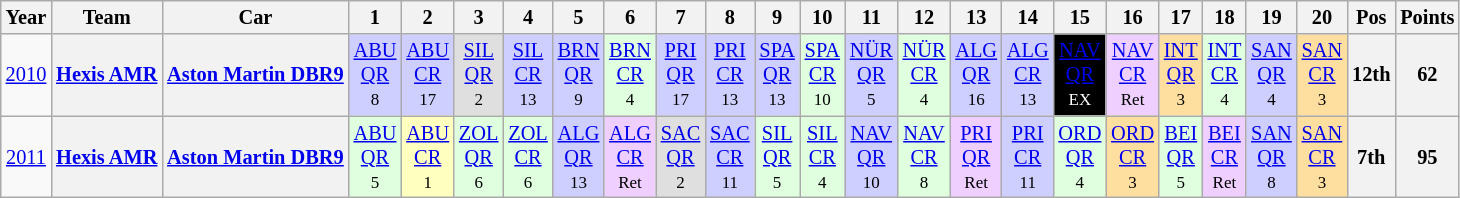<table class="wikitable" border="1" style="text-align:center; font-size:85%;">
<tr>
<th>Year</th>
<th>Team</th>
<th>Car</th>
<th>1</th>
<th>2</th>
<th>3</th>
<th>4</th>
<th>5</th>
<th>6</th>
<th>7</th>
<th>8</th>
<th>9</th>
<th>10</th>
<th>11</th>
<th>12</th>
<th>13</th>
<th>14</th>
<th>15</th>
<th>16</th>
<th>17</th>
<th>18</th>
<th>19</th>
<th>20</th>
<th>Pos</th>
<th>Points</th>
</tr>
<tr>
<td><a href='#'>2010</a></td>
<th nowrap><a href='#'>Hexis AMR</a></th>
<th nowrap><a href='#'>Aston Martin DBR9</a></th>
<td style="background:#CFCFFF;"><a href='#'>ABU<br>QR</a><br><small>8<br></small></td>
<td style="background:#CFCFFF;"><a href='#'>ABU<br>CR</a><br><small>17<br></small></td>
<td style="background:#DFDFDF;"><a href='#'>SIL<br>QR</a><br><small>2<br></small></td>
<td style="background:#CFCFFF;"><a href='#'>SIL<br>CR</a><br><small>13<br></small></td>
<td style="background:#CFCFFF;"><a href='#'>BRN<br>QR</a><br><small>9<br></small></td>
<td style="background:#DFFFDF;"><a href='#'>BRN<br>CR</a><br><small>4<br></small></td>
<td style="background:#CFCFFF;"><a href='#'>PRI<br>QR</a><br><small>17<br></small></td>
<td style="background:#CFCFFF;"><a href='#'>PRI<br>CR</a><br><small>13<br></small></td>
<td style="background:#CFCFFF;"><a href='#'>SPA<br>QR</a><br><small>13<br></small></td>
<td style="background:#DFFFDF;"><a href='#'>SPA<br>CR</a><br><small>10<br></small></td>
<td style="background:#CFCFFF;"><a href='#'>NÜR<br>QR</a><br><small>5<br></small></td>
<td style="background:#DFFFDF;"><a href='#'>NÜR<br>CR</a><br><small>4<br></small></td>
<td style="background:#CFCFFF;"><a href='#'>ALG<br>QR</a><br><small>16<br></small></td>
<td style="background:#CFCFFF;"><a href='#'>ALG<br>CR</a><br><small>13<br></small></td>
<td style="background:#000000; color:white"><a href='#'><span>NAV<br>QR</span></a><br><small>EX<br></small></td>
<td style="background:#EFCFFF;"><a href='#'>NAV<br>CR</a><br><small>Ret<br></small></td>
<td style="background:#FFDF9F;"><a href='#'>INT<br>QR</a><br><small>3<br></small></td>
<td style="background:#DFFFDF;"><a href='#'>INT<br>CR</a><br><small>4<br></small></td>
<td style="background:#CFCFFF;"><a href='#'>SAN<br>QR</a><br><small>4<br></small></td>
<td style="background:#FFDF9F;"><a href='#'>SAN<br>CR</a><br><small>3<br></small></td>
<th>12th</th>
<th>62</th>
</tr>
<tr>
<td><a href='#'>2011</a></td>
<th nowrap><a href='#'>Hexis AMR</a></th>
<th nowrap><a href='#'>Aston Martin DBR9</a></th>
<td style="background:#DFFFDF;"><a href='#'>ABU<br>QR</a><br><small>5<br></small></td>
<td style="background:#FFFFBF;"><a href='#'>ABU<br>CR</a><br><small>1<br></small></td>
<td style="background:#DFFFDF;"><a href='#'>ZOL<br>QR</a><br><small>6<br></small></td>
<td style="background:#DFFFDF;"><a href='#'>ZOL<br>CR</a><br><small>6<br></small></td>
<td style="background:#CFCFFF;"><a href='#'>ALG<br>QR</a><br><small>13<br></small></td>
<td style="background:#EFCFFF;"><a href='#'>ALG<br>CR</a><br><small>Ret<br></small></td>
<td style="background:#DFDFDF;"><a href='#'>SAC<br>QR</a><br><small>2<br></small></td>
<td style="background:#CFCFFF;"><a href='#'>SAC<br>CR</a><br><small>11<br></small></td>
<td style="background:#DFFFDF;"><a href='#'>SIL<br>QR</a><br><small>5<br></small></td>
<td style="background:#DFFFDF;"><a href='#'>SIL<br>CR</a><br><small>4<br></small></td>
<td style="background:#CFCFFF;"><a href='#'>NAV<br>QR</a><br><small>10<br></small></td>
<td style="background:#DFFFDF;"><a href='#'>NAV<br>CR</a><br><small>8<br></small></td>
<td style="background:#EFCFFF;"><a href='#'>PRI<br>QR</a><br><small>Ret<br></small></td>
<td style="background:#CFCFFF;"><a href='#'>PRI<br>CR</a><br><small>11<br></small></td>
<td style="background:#DFFFDF;"><a href='#'>ORD<br>QR</a><br><small>4<br></small></td>
<td style="background:#FFDF9F;"><a href='#'>ORD<br>CR</a><br><small>3<br></small></td>
<td style="background:#DFFFDF;"><a href='#'>BEI<br>QR</a><br><small>5<br></small></td>
<td style="background:#EFCFFF;"><a href='#'>BEI<br>CR</a><br><small>Ret<br></small></td>
<td style="background:#CFCFFF;"><a href='#'>SAN<br>QR</a><br><small>8<br></small></td>
<td style="background:#FFDF9F;"><a href='#'>SAN<br>CR</a><br><small>3<br></small></td>
<th>7th</th>
<th>95</th>
</tr>
</table>
